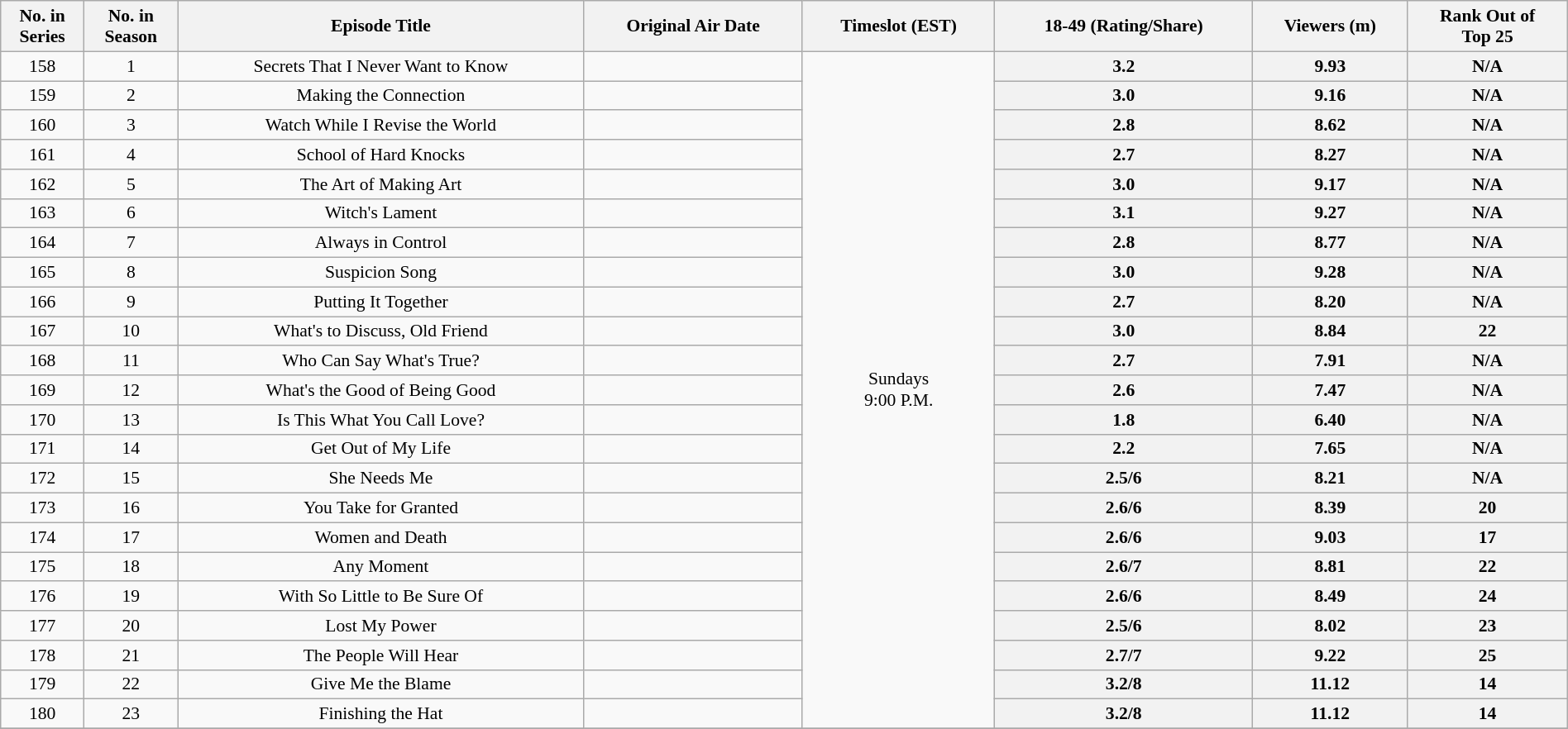<table class="wikitable" style="font-size:90%; text-align:center; width: 100%; margin-left: auto; margin-right: auto;">
<tr>
<th>No. in<br>Series</th>
<th>No. in<br>Season</th>
<th>Episode Title</th>
<th>Original Air Date</th>
<th>Timeslot (EST)</th>
<th>18-49 (Rating/Share)</th>
<th>Viewers (m)</th>
<th>Rank Out of<br>Top 25</th>
</tr>
<tr>
<td style="text-align:center">158</td>
<td style="text-align:center">1</td>
<td>Secrets That I Never Want to Know</td>
<td></td>
<td style="text-align:center" rowspan=23>Sundays<br>9:00 P.M.</td>
<th style="text-align:center">3.2</th>
<th style="text-align:center">9.93</th>
<th style="text-align:center">N/A</th>
</tr>
<tr>
<td style="text-align:center">159</td>
<td style="text-align:center">2</td>
<td>Making the Connection</td>
<td></td>
<th style="text-align:center">3.0</th>
<th style="text-align:center">9.16</th>
<th style="text-align:center">N/A</th>
</tr>
<tr>
<td style="text-align:center">160</td>
<td style="text-align:center">3</td>
<td>Watch While I Revise the World</td>
<td></td>
<th style="text-align:center">2.8</th>
<th style="text-align:center">8.62</th>
<th style="text-align:center">N/A</th>
</tr>
<tr>
<td style="text-align:center">161</td>
<td style="text-align:center">4</td>
<td>School of Hard Knocks</td>
<td></td>
<th style="text-align:center">2.7</th>
<th style="text-align:center">8.27</th>
<th style="text-align:center">N/A</th>
</tr>
<tr>
<td style="text-align:center">162</td>
<td style="text-align:center">5</td>
<td>The Art of Making Art</td>
<td></td>
<th style="text-align:center">3.0</th>
<th style="text-align:center">9.17</th>
<th style="text-align:center">N/A</th>
</tr>
<tr>
<td style="text-align:center">163</td>
<td style="text-align:center">6</td>
<td>Witch's Lament</td>
<td></td>
<th style="text-align:center">3.1</th>
<th style="text-align:center">9.27</th>
<th style="text-align:center">N/A</th>
</tr>
<tr>
<td style="text-align:center">164</td>
<td style="text-align:center">7</td>
<td>Always in Control</td>
<td></td>
<th style="text-align:center">2.8</th>
<th style="text-align:center">8.77</th>
<th style="text-align:center">N/A</th>
</tr>
<tr>
<td style="text-align:center">165</td>
<td style="text-align:center">8</td>
<td>Suspicion Song</td>
<td></td>
<th style="text-align:center">3.0</th>
<th style="text-align:center">9.28</th>
<th style="text-align:center">N/A</th>
</tr>
<tr>
<td style="text-align:center">166</td>
<td style="text-align:center">9</td>
<td>Putting It Together</td>
<td></td>
<th style="text-align:center">2.7</th>
<th style="text-align:center">8.20</th>
<th style="text-align:center">N/A</th>
</tr>
<tr>
<td style="text-align:center">167</td>
<td style="text-align:center">10</td>
<td>What's to Discuss, Old Friend</td>
<td></td>
<th style="text-align:center">3.0</th>
<th style="text-align:center">8.84</th>
<th style="text-align:center">22</th>
</tr>
<tr>
<td style="text-align:center">168</td>
<td style="text-align:center">11</td>
<td>Who Can Say What's True?</td>
<td></td>
<th style="text-align:center">2.7</th>
<th style="text-align:center">7.91</th>
<th style="text-align:center">N/A</th>
</tr>
<tr>
<td style="text-align:center">169</td>
<td style="text-align:center">12</td>
<td>What's the Good of Being Good</td>
<td></td>
<th style="text-align:center">2.6</th>
<th style="text-align:center">7.47</th>
<th style="text-align:center">N/A</th>
</tr>
<tr>
<td style="text-align:center">170</td>
<td style="text-align:center">13</td>
<td>Is This What You Call Love?</td>
<td></td>
<th style="text-align:center">1.8</th>
<th style="text-align:center">6.40</th>
<th style="text-align:center">N/A</th>
</tr>
<tr>
<td style="text-align:center">171</td>
<td style="text-align:center">14</td>
<td>Get Out of My Life</td>
<td></td>
<th style="text-align:center">2.2</th>
<th style="text-align:center">7.65</th>
<th style="text-align:center">N/A</th>
</tr>
<tr>
<td style="text-align:center">172</td>
<td style="text-align:center">15</td>
<td>She Needs Me</td>
<td></td>
<th style="text-align:center">2.5/6</th>
<th style="text-align:center">8.21</th>
<th style="text-align:center">N/A</th>
</tr>
<tr>
<td style="text-align:center">173</td>
<td style="text-align:center">16</td>
<td>You Take for Granted</td>
<td></td>
<th style="text-align:center">2.6/6</th>
<th style="text-align:center">8.39</th>
<th style="text-align:center">20</th>
</tr>
<tr>
<td style="text-align:center">174</td>
<td style="text-align:center">17</td>
<td>Women and Death</td>
<td></td>
<th style="text-align:center">2.6/6</th>
<th style="text-align:center">9.03</th>
<th style="text-align:center">17</th>
</tr>
<tr>
<td style="text-align:center">175</td>
<td style="text-align:center">18</td>
<td>Any Moment</td>
<td></td>
<th style="text-align:center">2.6/7</th>
<th style="text-align:center">8.81</th>
<th style="text-align:center">22</th>
</tr>
<tr>
<td style="text-align:center">176</td>
<td style="text-align:center">19</td>
<td>With So Little to Be Sure Of</td>
<td></td>
<th style="text-align:center">2.6/6</th>
<th style="text-align:center">8.49</th>
<th style="text-align:center">24</th>
</tr>
<tr>
<td style="text-align:center">177</td>
<td style="text-align:center">20</td>
<td>Lost My Power</td>
<td></td>
<th style="text-align:center">2.5/6</th>
<th style="text-align:center">8.02</th>
<th style="text-align:center">23</th>
</tr>
<tr>
<td style="text-align:center">178</td>
<td style="text-align:center">21</td>
<td>The People Will Hear</td>
<td></td>
<th style="text-align:center">2.7/7</th>
<th style="text-align:center">9.22</th>
<th style="text-align:center">25</th>
</tr>
<tr>
<td style="text-align:center">179</td>
<td style="text-align:center">22</td>
<td>Give Me the Blame</td>
<td></td>
<th style="text-align:center">3.2/8</th>
<th style="text-align:center">11.12</th>
<th style="text-align:center">14</th>
</tr>
<tr>
<td style="text-align:center">180</td>
<td style="text-align:center">23</td>
<td>Finishing the Hat</td>
<td></td>
<th style="text-align:center">3.2/8</th>
<th style="text-align:center">11.12</th>
<th style="text-align:center">14</th>
</tr>
<tr>
</tr>
</table>
